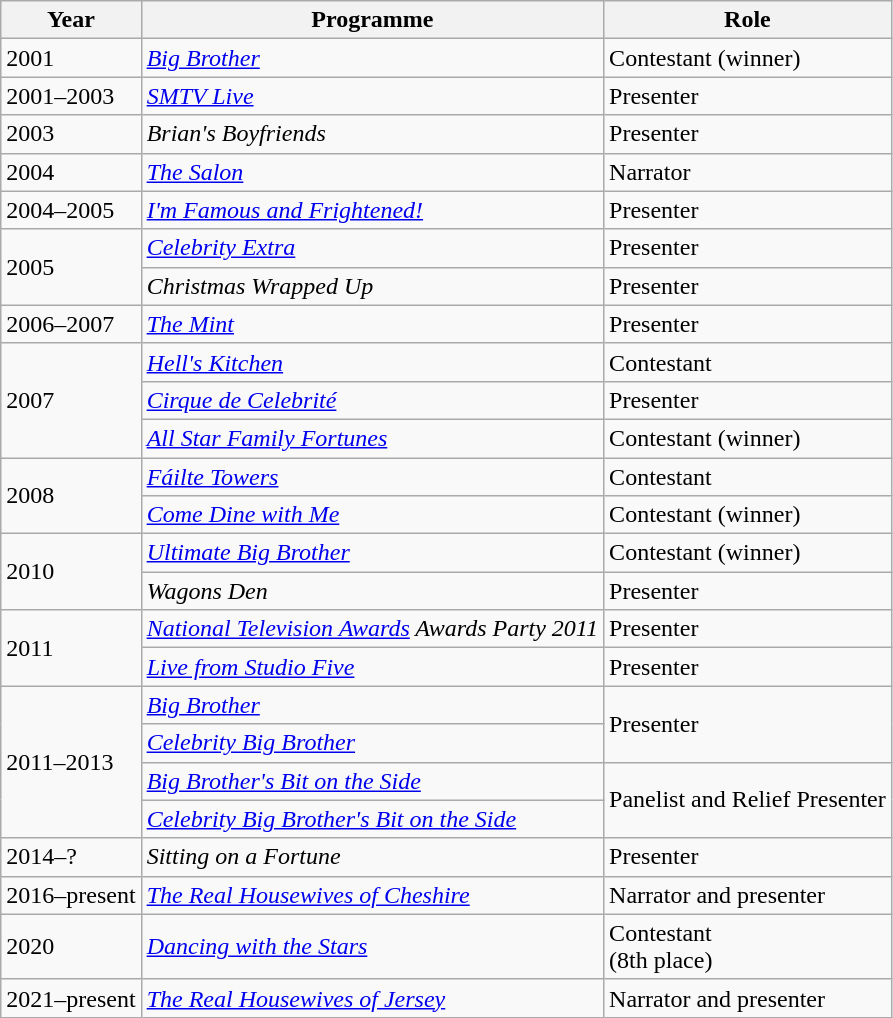<table class="wikitable">
<tr>
<th>Year</th>
<th>Programme</th>
<th>Role</th>
</tr>
<tr>
<td>2001</td>
<td><em><a href='#'>Big Brother</a></em></td>
<td>Contestant (winner)</td>
</tr>
<tr>
<td>2001–2003</td>
<td><em><a href='#'>SMTV Live</a></em></td>
<td>Presenter</td>
</tr>
<tr>
<td>2003</td>
<td><em>Brian's Boyfriends</em></td>
<td>Presenter</td>
</tr>
<tr>
<td>2004</td>
<td><em><a href='#'>The Salon</a></em></td>
<td>Narrator</td>
</tr>
<tr>
<td>2004–2005</td>
<td><em><a href='#'>I'm Famous and Frightened!</a></em></td>
<td>Presenter</td>
</tr>
<tr>
<td rowspan="2">2005</td>
<td><em><a href='#'>Celebrity Extra</a></em></td>
<td>Presenter</td>
</tr>
<tr>
<td><em>Christmas Wrapped Up</em></td>
<td>Presenter</td>
</tr>
<tr>
<td>2006–2007</td>
<td><em><a href='#'>The Mint</a></em></td>
<td>Presenter</td>
</tr>
<tr>
<td rowspan="3">2007</td>
<td><em><a href='#'>Hell's Kitchen</a></em></td>
<td>Contestant</td>
</tr>
<tr>
<td><em><a href='#'>Cirque de Celebrité</a></em></td>
<td>Presenter</td>
</tr>
<tr>
<td><em><a href='#'>All Star Family Fortunes</a></em></td>
<td>Contestant (winner)</td>
</tr>
<tr>
<td rowspan="2">2008</td>
<td><em><a href='#'>Fáilte Towers</a></em></td>
<td>Contestant</td>
</tr>
<tr>
<td><em><a href='#'>Come Dine with Me</a></em></td>
<td>Contestant (winner)</td>
</tr>
<tr>
<td rowspan="2">2010</td>
<td><em><a href='#'>Ultimate Big Brother</a></em></td>
<td>Contestant (winner)</td>
</tr>
<tr>
<td><em>Wagons Den</em></td>
<td>Presenter</td>
</tr>
<tr>
<td rowspan="2">2011</td>
<td><em><a href='#'>National Television Awards</a> Awards Party 2011</em></td>
<td>Presenter</td>
</tr>
<tr>
<td><em><a href='#'>Live from Studio Five</a></em></td>
<td>Presenter</td>
</tr>
<tr>
<td rowspan="4">2011–2013</td>
<td><em><a href='#'>Big Brother</a></em></td>
<td rowspan=2>Presenter</td>
</tr>
<tr>
<td><em><a href='#'>Celebrity Big Brother</a></em></td>
</tr>
<tr>
<td><em><a href='#'>Big Brother's Bit on the Side</a></em></td>
<td rowspan=2>Panelist and Relief Presenter</td>
</tr>
<tr>
<td><em><a href='#'>Celebrity Big Brother's Bit on the Side</a></em></td>
</tr>
<tr>
<td>2014–?</td>
<td><em>Sitting on a Fortune</em></td>
<td>Presenter</td>
</tr>
<tr>
<td>2016–present</td>
<td><em><a href='#'>The Real Housewives of Cheshire</a></em></td>
<td>Narrator and presenter</td>
</tr>
<tr>
<td>2020</td>
<td><em><a href='#'>Dancing with the Stars</a></em></td>
<td>Contestant<br>(8th place)</td>
</tr>
<tr>
<td>2021–present</td>
<td><em><a href='#'>The Real Housewives of Jersey</a></em></td>
<td>Narrator and presenter</td>
</tr>
</table>
